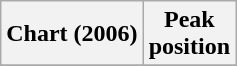<table class="wikitable plainrowheaders" style="text-align:center">
<tr>
<th scope="col">Chart (2006)</th>
<th scope="col">Peak<br>position</th>
</tr>
<tr>
</tr>
</table>
